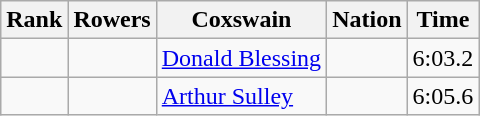<table class="wikitable sortable" style="text-align:center">
<tr>
<th>Rank</th>
<th>Rowers</th>
<th>Coxswain</th>
<th>Nation</th>
<th>Time</th>
</tr>
<tr>
<td></td>
<td align=left></td>
<td align=left><a href='#'>Donald Blessing</a></td>
<td align=left></td>
<td>6:03.2</td>
</tr>
<tr>
<td></td>
<td align=left></td>
<td align=left><a href='#'>Arthur Sulley</a></td>
<td align=left></td>
<td>6:05.6</td>
</tr>
</table>
